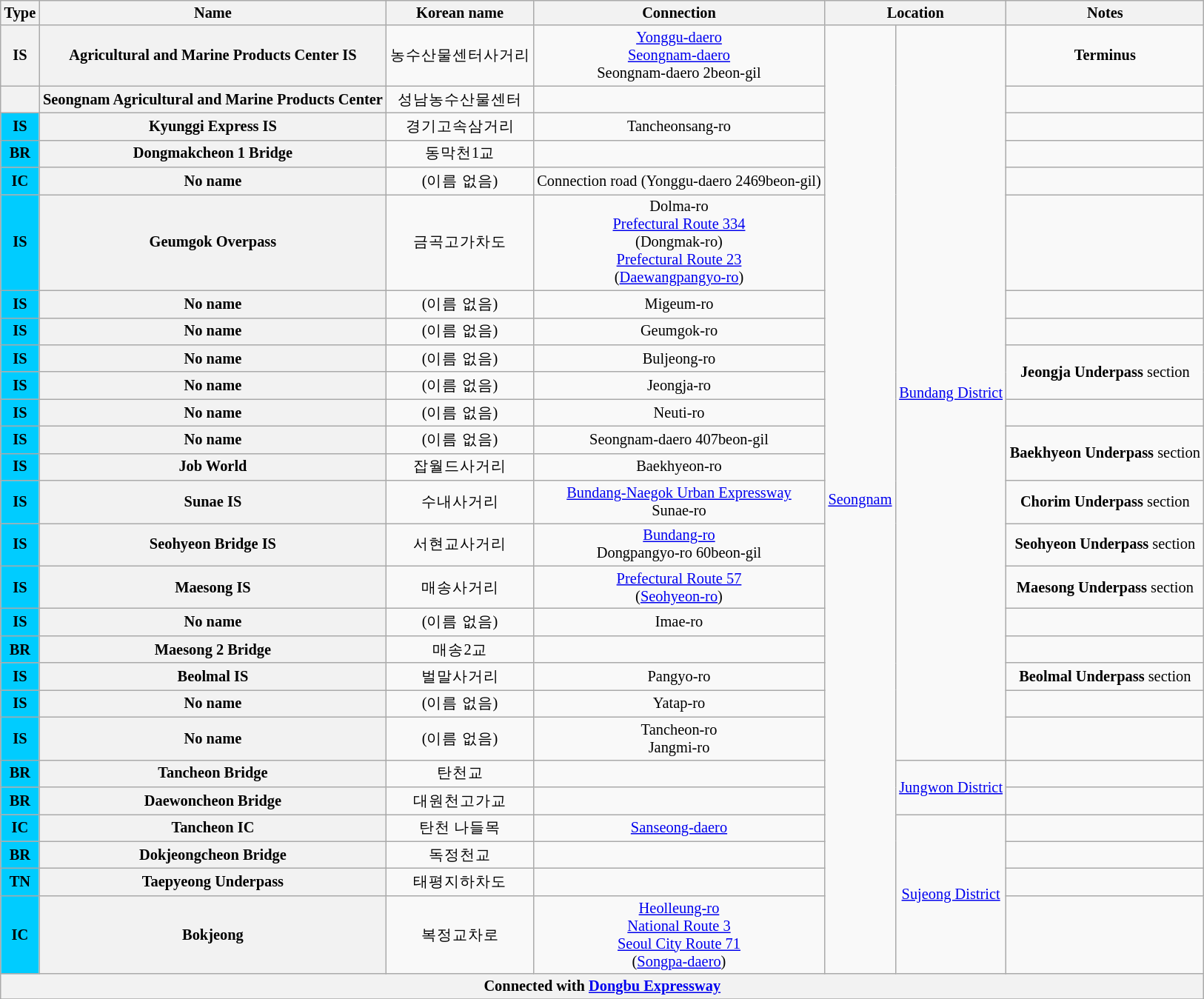<table class="wikitable" style="font-size: 85%; text-align: center;">
<tr>
<th>Type</th>
<th>Name</th>
<th>Korean name</th>
<th>Connection</th>
<th colspan="2">Location</th>
<th>Notes</th>
</tr>
<tr>
<th>IS</th>
<th>Agricultural and Marine Products Center IS</th>
<td>농수산물센터사거리</td>
<td><a href='#'>Yonggu-daero</a><br><a href='#'>Seongnam-daero</a><br>Seongnam-daero 2beon-gil</td>
<td rowspan=29><a href='#'>Seongnam</a></td>
<td rowspan=22><a href='#'>Bundang District</a></td>
<td><strong>Terminus</strong></td>
</tr>
<tr>
<th></th>
<th>Seongnam Agricultural and Marine Products Center</th>
<td>성남농수산물센터</td>
<td></td>
<td></td>
</tr>
<tr>
<th style="background-color: #00CCFF;">IS</th>
<th>Kyunggi Express IS</th>
<td>경기고속삼거리</td>
<td>Tancheonsang-ro</td>
<td></td>
</tr>
<tr>
<th style="background-color: #00CCFF;">BR</th>
<th>Dongmakcheon 1 Bridge</th>
<td>동막천1교</td>
<td></td>
<td></td>
</tr>
<tr>
<th style="background-color: #00CCFF;">IC</th>
<th>No name</th>
<td>(이름 없음)</td>
<td>Connection road (Yonggu-daero 2469beon-gil)</td>
<td></td>
</tr>
<tr>
<th style="background-color: #00CCFF;">IS</th>
<th>Geumgok Overpass</th>
<td>금곡고가차도</td>
<td>Dolma-ro<br><a href='#'>Prefectural Route 334</a><br>(Dongmak-ro)<br><a href='#'>Prefectural Route 23</a><br>(<a href='#'>Daewangpangyo-ro</a>)</td>
<td></td>
</tr>
<tr>
<th style="background-color: #00CCFF;">IS</th>
<th>No name</th>
<td>(이름 없음)</td>
<td>Migeum-ro</td>
<td></td>
</tr>
<tr>
<th style="background-color: #00CCFF;">IS</th>
<th>No name</th>
<td>(이름 없음)</td>
<td>Geumgok-ro</td>
<td></td>
</tr>
<tr>
<th style="background-color: #00CCFF;">IS</th>
<th>No name</th>
<td>(이름 없음)</td>
<td>Buljeong-ro</td>
<td rowspan=2><strong>Jeongja Underpass</strong> section</td>
</tr>
<tr>
<th style="background-color: #00CCFF;">IS</th>
<th>No name</th>
<td>(이름 없음)</td>
<td>Jeongja-ro</td>
</tr>
<tr>
<th style="background-color: #00CCFF;">IS</th>
<th>No name</th>
<td>(이름 없음)</td>
<td>Neuti-ro</td>
<td></td>
</tr>
<tr>
<th style="background-color: #00CCFF;">IS</th>
<th>No name</th>
<td>(이름 없음)</td>
<td>Seongnam-daero 407beon-gil</td>
<td rowspan=2><strong>Baekhyeon Underpass</strong> section</td>
</tr>
<tr>
<th style="background-color: #00CCFF;">IS</th>
<th>Job World</th>
<td>잡월드사거리</td>
<td>Baekhyeon-ro</td>
</tr>
<tr>
<th style="background-color: #00CCFF;">IS</th>
<th>Sunae IS</th>
<td>수내사거리</td>
<td><a href='#'>Bundang-Naegok Urban Expressway</a><br>Sunae-ro</td>
<td><strong>Chorim Underpass</strong> section</td>
</tr>
<tr>
<th style="background-color: #00CCFF;">IS</th>
<th>Seohyeon Bridge IS</th>
<td>서현교사거리</td>
<td><a href='#'>Bundang-ro</a><br>Dongpangyo-ro 60beon-gil</td>
<td><strong>Seohyeon Underpass</strong> section</td>
</tr>
<tr>
<th style="background-color: #00CCFF;">IS</th>
<th>Maesong IS</th>
<td>매송사거리</td>
<td><a href='#'>Prefectural Route 57</a><br>(<a href='#'>Seohyeon-ro</a>)</td>
<td><strong>Maesong Underpass</strong> section</td>
</tr>
<tr>
<th style="background-color: #00CCFF;">IS</th>
<th>No name</th>
<td>(이름 없음)</td>
<td>Imae-ro</td>
<td></td>
</tr>
<tr>
<th style="background-color: #00CCFF;">BR</th>
<th>Maesong 2 Bridge</th>
<td>매송2교</td>
<td></td>
<td></td>
</tr>
<tr>
<th style="background-color: #00CCFF;">IS</th>
<th>Beolmal IS</th>
<td>벌말사거리</td>
<td>Pangyo-ro</td>
<td><strong>Beolmal Underpass</strong> section</td>
</tr>
<tr>
<th style="background-color: #00CCFF;">IS</th>
<th>No name</th>
<td>(이름 없음)</td>
<td>Yatap-ro</td>
<td></td>
</tr>
<tr>
<th style="background-color: #00CCFF;">IS</th>
<th>No name</th>
<td>(이름 없음)</td>
<td>Tancheon-ro<br>Jangmi-ro</td>
<td></td>
</tr>
<tr>
<th style="background-color: #00CCFF;" rowspan=2>BR</th>
<th rowspan=2>Tancheon Bridge</th>
<td rowspan=2>탄천교</td>
<td rowspan=2></td>
<td rowspan=2></td>
</tr>
<tr>
<td rowspan=3><a href='#'>Jungwon District</a></td>
</tr>
<tr>
<th style="background-color: #00CCFF;">BR</th>
<th>Daewoncheon Bridge</th>
<td>대원천고가교</td>
<td></td>
<td></td>
</tr>
<tr>
<th style="background-color: #00CCFF;" rowspan=2>IC</th>
<th rowspan=2>Tancheon IC</th>
<td rowspan=2>탄천 나들목</td>
<td rowspan=2><a href='#'>Sanseong-daero</a></td>
<td rowspan=2></td>
</tr>
<tr>
<td rowspan=4><a href='#'>Sujeong District</a></td>
</tr>
<tr>
<th style="background-color: #00CCFF;">BR</th>
<th>Dokjeongcheon Bridge</th>
<td>독정천교</td>
<td></td>
<td></td>
</tr>
<tr>
<th style="background-color: #00CCFF;">TN</th>
<th>Taepyeong Underpass</th>
<td>태평지하차도</td>
<td></td>
<td></td>
</tr>
<tr>
<th style="background-color: #00CCFF;">IC</th>
<th>Bokjeong</th>
<td>복정교차로</td>
<td><a href='#'>Heolleung-ro</a><br><a href='#'>National Route 3</a><br><a href='#'>Seoul City Route 71</a><br>(<a href='#'>Songpa-daero</a>)</td>
<td></td>
</tr>
<tr>
<th colspan=7>Connected with <a href='#'>Dongbu Expressway</a></th>
</tr>
<tr>
</tr>
</table>
